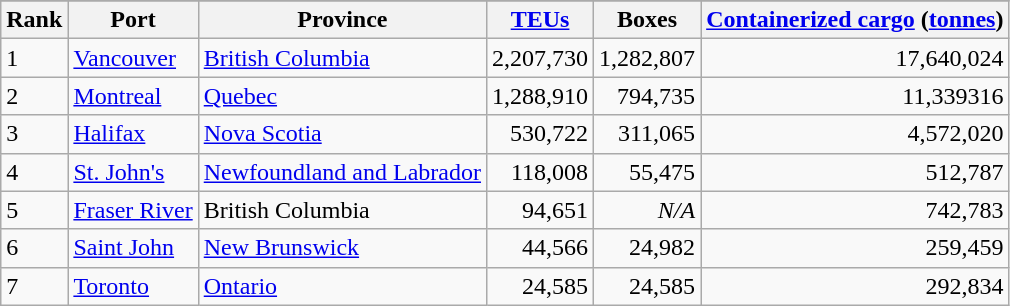<table class="wikitable sortable">
<tr>
</tr>
<tr>
<th>Rank</th>
<th>Port</th>
<th>Province</th>
<th><a href='#'>TEUs</a></th>
<th>Boxes</th>
<th><a href='#'>Containerized cargo</a> (<a href='#'>tonnes</a>)</th>
</tr>
<tr>
<td>1</td>
<td><a href='#'>Vancouver</a></td>
<td><a href='#'>British Columbia</a></td>
<td align="right">2,207,730</td>
<td align="right">1,282,807</td>
<td align="right">17,640,024</td>
</tr>
<tr>
<td>2</td>
<td><a href='#'>Montreal</a></td>
<td><a href='#'>Quebec</a></td>
<td align="right">1,288,910</td>
<td align="right">794,735</td>
<td align="right">11,339316</td>
</tr>
<tr>
<td>3</td>
<td><a href='#'>Halifax</a></td>
<td><a href='#'>Nova Scotia</a></td>
<td align="right">530,722</td>
<td align="right">311,065</td>
<td align="right">4,572,020</td>
</tr>
<tr>
<td>4</td>
<td><a href='#'>St. John's</a></td>
<td><a href='#'>Newfoundland and Labrador</a></td>
<td align="right">118,008</td>
<td align="right">55,475</td>
<td align="right">512,787</td>
</tr>
<tr>
<td>5</td>
<td><a href='#'>Fraser River</a></td>
<td>British Columbia</td>
<td align="right">94,651</td>
<td align="right"><em>N/A</em></td>
<td align="right">742,783</td>
</tr>
<tr>
<td>6</td>
<td><a href='#'>Saint John</a></td>
<td><a href='#'>New Brunswick</a></td>
<td align="right">44,566</td>
<td align="right">24,982</td>
<td align="right">259,459</td>
</tr>
<tr>
<td>7</td>
<td><a href='#'>Toronto</a></td>
<td><a href='#'>Ontario</a></td>
<td align="right">24,585</td>
<td align="right">24,585</td>
<td align="right">292,834</td>
</tr>
</table>
